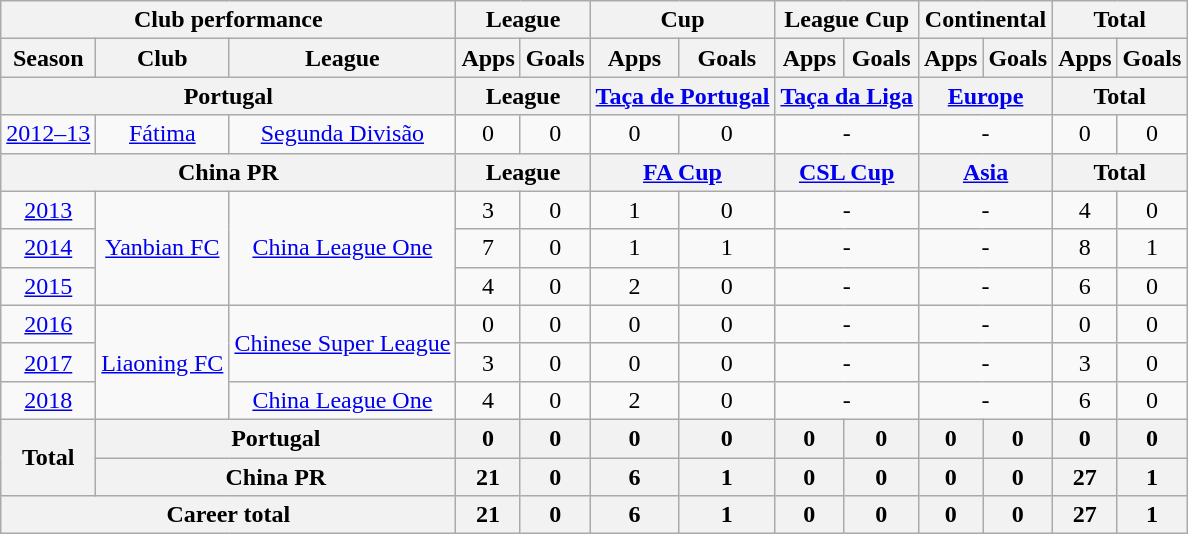<table class="wikitable" style="text-align:center">
<tr>
<th colspan=3>Club performance</th>
<th colspan=2>League</th>
<th colspan=2>Cup</th>
<th colspan=2>League Cup</th>
<th colspan=2>Continental</th>
<th colspan=2>Total</th>
</tr>
<tr>
<th>Season</th>
<th>Club</th>
<th>League</th>
<th>Apps</th>
<th>Goals</th>
<th>Apps</th>
<th>Goals</th>
<th>Apps</th>
<th>Goals</th>
<th>Apps</th>
<th>Goals</th>
<th>Apps</th>
<th>Goals</th>
</tr>
<tr>
<th colspan=3>Portugal</th>
<th colspan=2>League</th>
<th colspan=2><a href='#'>Taça de Portugal</a></th>
<th colspan=2><a href='#'>Taça da Liga</a></th>
<th colspan=2><a href='#'>Europe</a></th>
<th colspan=2>Total</th>
</tr>
<tr>
<td><a href='#'>2012–13</a></td>
<td><a href='#'>Fátima</a></td>
<td><a href='#'>Segunda Divisão</a></td>
<td>0</td>
<td>0</td>
<td>0</td>
<td>0</td>
<td colspan="2">-</td>
<td colspan="2">-</td>
<td>0</td>
<td>0</td>
</tr>
<tr>
<th colspan=3>China PR</th>
<th colspan=2>League</th>
<th colspan=2><a href='#'>FA Cup</a></th>
<th colspan=2><a href='#'>CSL Cup</a></th>
<th colspan=2><a href='#'>Asia</a></th>
<th colspan=2>Total</th>
</tr>
<tr>
<td><a href='#'>2013</a></td>
<td rowspan="3"><a href='#'>Yanbian FC</a></td>
<td rowspan="3"><a href='#'>China League One</a></td>
<td>3</td>
<td>0</td>
<td>1</td>
<td>0</td>
<td colspan="2">-</td>
<td colspan="2">-</td>
<td>4</td>
<td>0</td>
</tr>
<tr>
<td><a href='#'>2014</a></td>
<td>7</td>
<td>0</td>
<td>1</td>
<td>1</td>
<td colspan="2">-</td>
<td colspan="2">-</td>
<td>8</td>
<td>1</td>
</tr>
<tr>
<td><a href='#'>2015</a></td>
<td>4</td>
<td>0</td>
<td>2</td>
<td>0</td>
<td colspan="2">-</td>
<td colspan="2">-</td>
<td>6</td>
<td>0</td>
</tr>
<tr>
<td><a href='#'>2016</a></td>
<td rowspan="3"><a href='#'>Liaoning FC</a></td>
<td rowspan="2"><a href='#'>Chinese Super League</a></td>
<td>0</td>
<td>0</td>
<td>0</td>
<td>0</td>
<td colspan="2">-</td>
<td colspan="2">-</td>
<td>0</td>
<td>0</td>
</tr>
<tr>
<td><a href='#'>2017</a></td>
<td>3</td>
<td>0</td>
<td>0</td>
<td>0</td>
<td colspan="2">-</td>
<td colspan="2">-</td>
<td>3</td>
<td>0</td>
</tr>
<tr>
<td><a href='#'>2018</a></td>
<td rowspan="1"><a href='#'>China League One</a></td>
<td>4</td>
<td>0</td>
<td>2</td>
<td>0</td>
<td colspan="2">-</td>
<td colspan="2">-</td>
<td>6</td>
<td>0</td>
</tr>
<tr>
<th rowspan=2>Total</th>
<th colspan=2>Portugal</th>
<th>0</th>
<th>0</th>
<th>0</th>
<th>0</th>
<th>0</th>
<th>0</th>
<th>0</th>
<th>0</th>
<th>0</th>
<th>0</th>
</tr>
<tr>
<th colspan=2>China PR</th>
<th>21</th>
<th>0</th>
<th>6</th>
<th>1</th>
<th>0</th>
<th>0</th>
<th>0</th>
<th>0</th>
<th>27</th>
<th>1</th>
</tr>
<tr>
<th colspan=3>Career total</th>
<th>21</th>
<th>0</th>
<th>6</th>
<th>1</th>
<th>0</th>
<th>0</th>
<th>0</th>
<th>0</th>
<th>27</th>
<th>1</th>
</tr>
</table>
